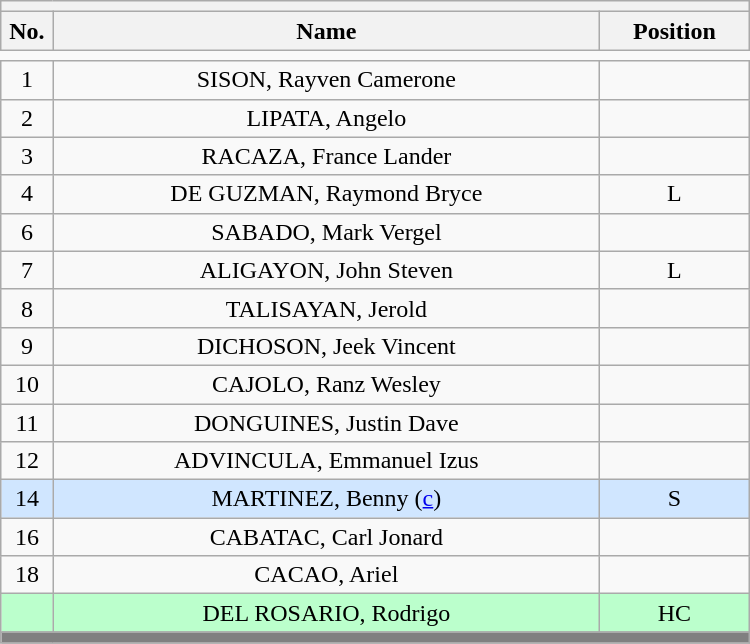<table class='wikitable mw-collapsible mw-collapsed' style="text-align: center; width: 500px; border: none">
<tr>
<th style='text-align: left;' colspan=3></th>
</tr>
<tr>
<th style='width: 7%;'>No.</th>
<th>Name</th>
<th style='width: 20%;'>Position</th>
</tr>
<tr>
<td style='border: none;'></td>
</tr>
<tr>
<td>1</td>
<td>SISON, Rayven Camerone</td>
<td></td>
</tr>
<tr>
<td>2</td>
<td>LIPATA, Angelo</td>
<td></td>
</tr>
<tr>
<td>3</td>
<td>RACAZA, France Lander</td>
<td></td>
</tr>
<tr>
<td>4</td>
<td>DE GUZMAN, Raymond Bryce</td>
<td>L</td>
</tr>
<tr>
<td>6</td>
<td>SABADO, Mark Vergel</td>
<td></td>
</tr>
<tr>
<td>7</td>
<td>ALIGAYON, John Steven</td>
<td>L</td>
</tr>
<tr>
<td>8</td>
<td>TALISAYAN, Jerold</td>
<td></td>
</tr>
<tr>
<td>9</td>
<td>DICHOSON, Jeek Vincent</td>
<td></td>
</tr>
<tr>
<td>10</td>
<td>CAJOLO, Ranz Wesley</td>
<td></td>
</tr>
<tr>
<td>11</td>
<td>DONGUINES, Justin Dave</td>
<td></td>
</tr>
<tr>
<td>12</td>
<td>ADVINCULA, Emmanuel Izus</td>
<td></td>
</tr>
<tr bgcolor=#D0E6FF>
<td>14</td>
<td>MARTINEZ, Benny (<a href='#'>c</a>)</td>
<td>S</td>
</tr>
<tr>
<td>16</td>
<td>CABATAC, Carl Jonard</td>
<td></td>
</tr>
<tr>
<td>18</td>
<td>CACAO, Ariel</td>
<td></td>
</tr>
<tr bgcolor=#BBFFCC>
<td></td>
<td>DEL ROSARIO, Rodrigo</td>
<td>HC</td>
</tr>
<tr>
<th style='background: grey;' colspan=3></th>
</tr>
</table>
